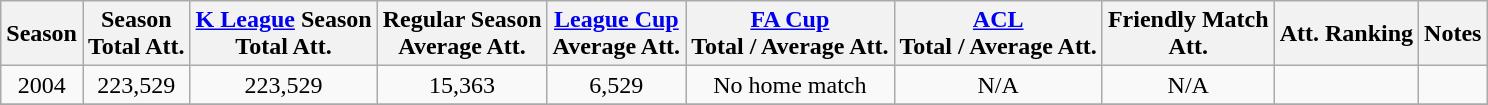<table class="wikitable" style="text-align:center">
<tr>
<th>Season</th>
<th>Season<br>Total Att.</th>
<th><a href='#'>K League</a> Season<br>Total Att.</th>
<th>Regular Season<br>Average Att.</th>
<th><a href='#'>League Cup</a><br>Average Att.</th>
<th><a href='#'>FA Cup</a><br>Total / Average Att.</th>
<th><a href='#'>ACL</a><br>Total / Average Att.</th>
<th>Friendly Match<br> Att.</th>
<th>Att. Ranking</th>
<th>Notes</th>
</tr>
<tr>
<td>2004</td>
<td>223,529</td>
<td>223,529</td>
<td>15,363</td>
<td>6,529</td>
<td>No home match</td>
<td>N/A</td>
<td>N/A</td>
<td></td>
<td align=left></td>
</tr>
<tr>
</tr>
</table>
